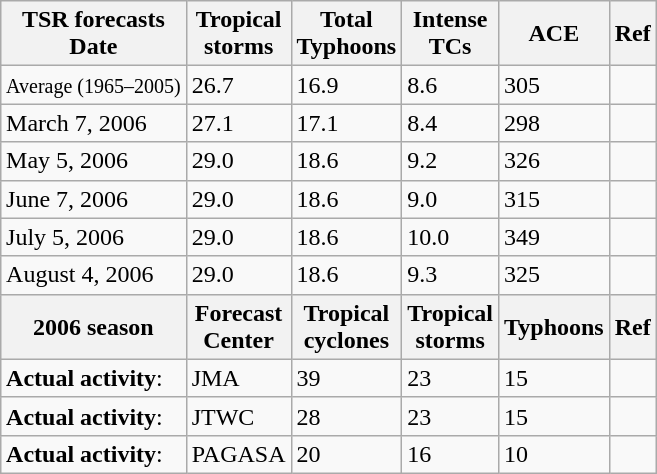<table class="wikitable" style="float:right">
<tr>
<th>TSR forecasts<br>Date</th>
<th>Tropical<br>storms</th>
<th>Total<br>Typhoons</th>
<th>Intense<br>TCs</th>
<th>ACE</th>
<th>Ref</th>
</tr>
<tr>
<td><small>Average (1965–2005)</small></td>
<td>26.7</td>
<td>16.9</td>
<td>8.6</td>
<td>305</td>
<td></td>
</tr>
<tr>
<td>March 7, 2006</td>
<td>27.1</td>
<td>17.1</td>
<td>8.4</td>
<td>298</td>
<td></td>
</tr>
<tr>
<td>May 5, 2006</td>
<td>29.0</td>
<td>18.6</td>
<td>9.2</td>
<td>326</td>
<td></td>
</tr>
<tr>
<td>June 7, 2006</td>
<td>29.0</td>
<td>18.6</td>
<td>9.0</td>
<td>315</td>
<td></td>
</tr>
<tr>
<td>July 5, 2006</td>
<td>29.0</td>
<td>18.6</td>
<td>10.0</td>
<td>349</td>
<td></td>
</tr>
<tr>
<td>August 4, 2006</td>
<td>29.0</td>
<td>18.6</td>
<td>9.3</td>
<td>325</td>
<td></td>
</tr>
<tr>
<th>2006 season</th>
<th>Forecast<br>Center</th>
<th>Tropical<br>cyclones</th>
<th>Tropical<br>storms</th>
<th>Typhoons</th>
<th>Ref</th>
</tr>
<tr>
<td><strong>Actual activity</strong>:</td>
<td>JMA</td>
<td>39</td>
<td>23</td>
<td>15</td>
<td></td>
</tr>
<tr>
<td><strong>Actual activity</strong>:</td>
<td>JTWC</td>
<td>28</td>
<td>23</td>
<td>15</td>
<td></td>
</tr>
<tr>
<td><strong>Actual activity</strong>:</td>
<td>PAGASA</td>
<td>20</td>
<td>16</td>
<td>10</td>
<td></td>
</tr>
</table>
